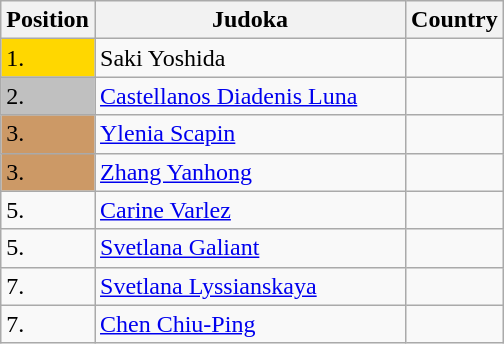<table class=wikitable>
<tr>
<th width=10>Position</th>
<th width=200>Judoka</th>
<th width=10>Country</th>
</tr>
<tr>
<td bgcolor=gold>1.</td>
<td>Saki Yoshida</td>
<td></td>
</tr>
<tr>
<td bgcolor="silver">2.</td>
<td><a href='#'>Castellanos Diadenis Luna</a></td>
<td></td>
</tr>
<tr>
<td bgcolor="CC9966">3.</td>
<td><a href='#'>Ylenia Scapin</a></td>
<td></td>
</tr>
<tr>
<td bgcolor="CC9966">3.</td>
<td><a href='#'>Zhang Yanhong</a></td>
<td></td>
</tr>
<tr>
<td>5.</td>
<td><a href='#'>Carine Varlez</a></td>
<td></td>
</tr>
<tr>
<td>5.</td>
<td><a href='#'>Svetlana Galiant</a></td>
<td></td>
</tr>
<tr>
<td>7.</td>
<td><a href='#'>Svetlana Lyssianskaya</a></td>
<td></td>
</tr>
<tr>
<td>7.</td>
<td><a href='#'>Chen Chiu-Ping</a></td>
<td></td>
</tr>
</table>
